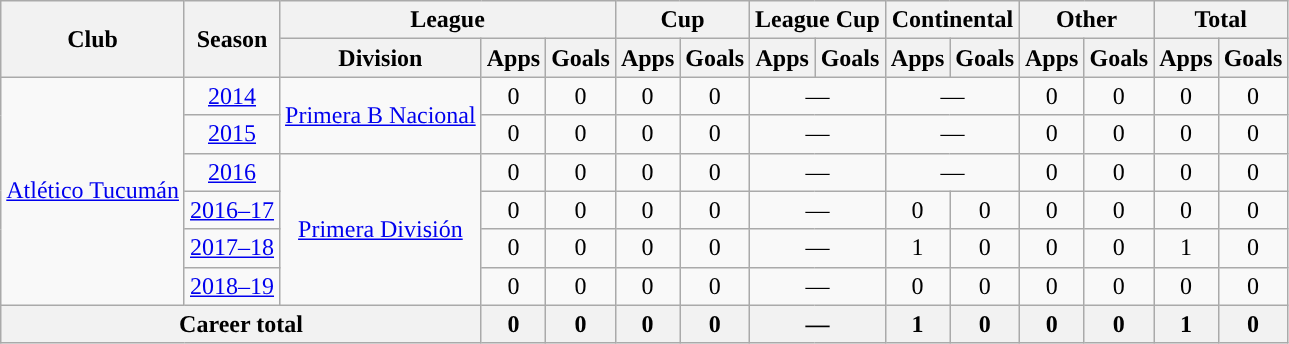<table class="wikitable" style="text-align:center">
<tr>
<th rowspan="2">Club</th>
<th rowspan="2">Season</th>
<th colspan="3">League</th>
<th colspan="2">Cup</th>
<th colspan="2">League Cup</th>
<th colspan="2">Continental</th>
<th colspan="2">Other</th>
<th colspan="2">Total</th>
</tr>
<tr>
<th>Division</th>
<th>Apps</th>
<th>Goals</th>
<th>Apps</th>
<th>Goals</th>
<th>Apps</th>
<th>Goals</th>
<th>Apps</th>
<th>Goals</th>
<th>Apps</th>
<th>Goals</th>
<th>Apps</th>
<th>Goals</th>
</tr>
<tr>
<td rowspan="6"><a href='#'>Atlético Tucumán</a></td>
<td><a href='#'>2014</a></td>
<td rowspan="2"><a href='#'>Primera B Nacional</a></td>
<td>0</td>
<td>0</td>
<td>0</td>
<td>0</td>
<td colspan="2">—</td>
<td colspan="2">—</td>
<td>0</td>
<td>0</td>
<td>0</td>
<td>0</td>
</tr>
<tr>
<td><a href='#'>2015</a></td>
<td>0</td>
<td>0</td>
<td>0</td>
<td>0</td>
<td colspan="2">—</td>
<td colspan="2">—</td>
<td>0</td>
<td>0</td>
<td>0</td>
<td>0</td>
</tr>
<tr>
<td><a href='#'>2016</a></td>
<td rowspan="4"><a href='#'>Primera División</a></td>
<td>0</td>
<td>0</td>
<td>0</td>
<td>0</td>
<td colspan="2">—</td>
<td colspan="2">—</td>
<td>0</td>
<td>0</td>
<td>0</td>
<td>0</td>
</tr>
<tr>
<td><a href='#'>2016–17</a></td>
<td>0</td>
<td>0</td>
<td>0</td>
<td>0</td>
<td colspan="2">—</td>
<td>0</td>
<td>0</td>
<td>0</td>
<td>0</td>
<td>0</td>
<td>0</td>
</tr>
<tr>
<td><a href='#'>2017–18</a></td>
<td>0</td>
<td>0</td>
<td>0</td>
<td>0</td>
<td colspan="2">—</td>
<td>1</td>
<td>0</td>
<td>0</td>
<td>0</td>
<td>1</td>
<td>0</td>
</tr>
<tr>
<td><a href='#'>2018–19</a></td>
<td>0</td>
<td>0</td>
<td>0</td>
<td>0</td>
<td colspan="2">—</td>
<td>0</td>
<td>0</td>
<td>0</td>
<td>0</td>
<td>0</td>
<td>0</td>
</tr>
<tr>
<th colspan="3">Career total</th>
<th>0</th>
<th>0</th>
<th>0</th>
<th>0</th>
<th colspan="2">—</th>
<th>1</th>
<th>0</th>
<th>0</th>
<th>0</th>
<th>1</th>
<th>0</th>
</tr>
</table>
